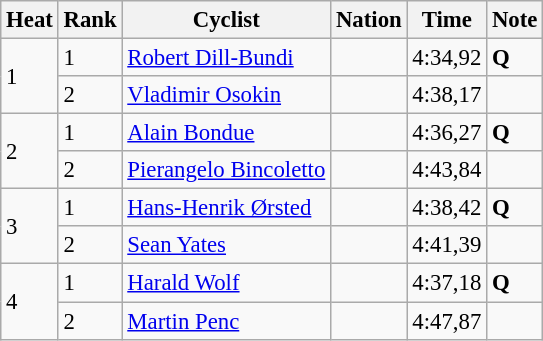<table class="wikitable" style="font-size:95%;">
<tr>
<th>Heat</th>
<th>Rank</th>
<th>Cyclist</th>
<th>Nation</th>
<th>Time</th>
<th>Note</th>
</tr>
<tr>
<td rowspan=2>1</td>
<td>1</td>
<td><a href='#'>Robert Dill-Bundi</a></td>
<td></td>
<td>4:34,92</td>
<td><strong>Q</strong></td>
</tr>
<tr>
<td>2</td>
<td><a href='#'>Vladimir Osokin</a></td>
<td></td>
<td>4:38,17</td>
<td></td>
</tr>
<tr>
<td rowspan=2>2</td>
<td>1</td>
<td><a href='#'>Alain Bondue</a></td>
<td></td>
<td>4:36,27</td>
<td><strong>Q</strong></td>
</tr>
<tr>
<td>2</td>
<td><a href='#'>Pierangelo Bincoletto</a></td>
<td></td>
<td>4:43,84</td>
<td></td>
</tr>
<tr>
<td rowspan=2>3</td>
<td>1</td>
<td><a href='#'>Hans-Henrik Ørsted</a></td>
<td></td>
<td>4:38,42</td>
<td><strong>Q</strong></td>
</tr>
<tr>
<td>2</td>
<td><a href='#'>Sean Yates</a></td>
<td></td>
<td>4:41,39</td>
<td></td>
</tr>
<tr>
<td rowspan=2>4</td>
<td>1</td>
<td><a href='#'>Harald Wolf</a></td>
<td></td>
<td>4:37,18</td>
<td><strong>Q</strong></td>
</tr>
<tr>
<td>2</td>
<td><a href='#'>Martin Penc</a></td>
<td></td>
<td>4:47,87</td>
<td></td>
</tr>
</table>
